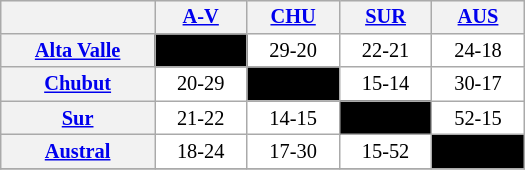<table align="left" width="350" cellspacing="0" cellpadding="3" style="background-color: #f9f9f9; font-size: 85%; text-align: center" class="wikitable">
<tr style="background:#00000;">
<th align="left"> </th>
<th><a href='#'>A-V</a></th>
<th><a href='#'>CHU</a></th>
<th><a href='#'>SUR</a></th>
<th><a href='#'>AUS</a></th>
</tr>
<tr ! style="background:#FFFFFF;">
<th><a href='#'>Alta Valle</a></th>
<td style="background:#000000">––––</td>
<td>29-20</td>
<td>22-21</td>
<td>24-18</td>
</tr>
<tr ! style="background:#FFFFFF;">
<th><a href='#'>Chubut</a></th>
<td>20-29</td>
<td style="background:#000000">––––</td>
<td>15-14</td>
<td>30-17</td>
</tr>
<tr ! style="background:#FFFFFF;">
<th><a href='#'>Sur</a></th>
<td>21-22</td>
<td>14-15</td>
<td style="background:#000000">––––</td>
<td>52-15</td>
</tr>
<tr ! style="background:#FFFFFF;">
<th><a href='#'>Austral</a></th>
<td>18-24</td>
<td>17-30</td>
<td>15-52</td>
<td style="background:#000000">––––</td>
</tr>
<tr>
</tr>
</table>
